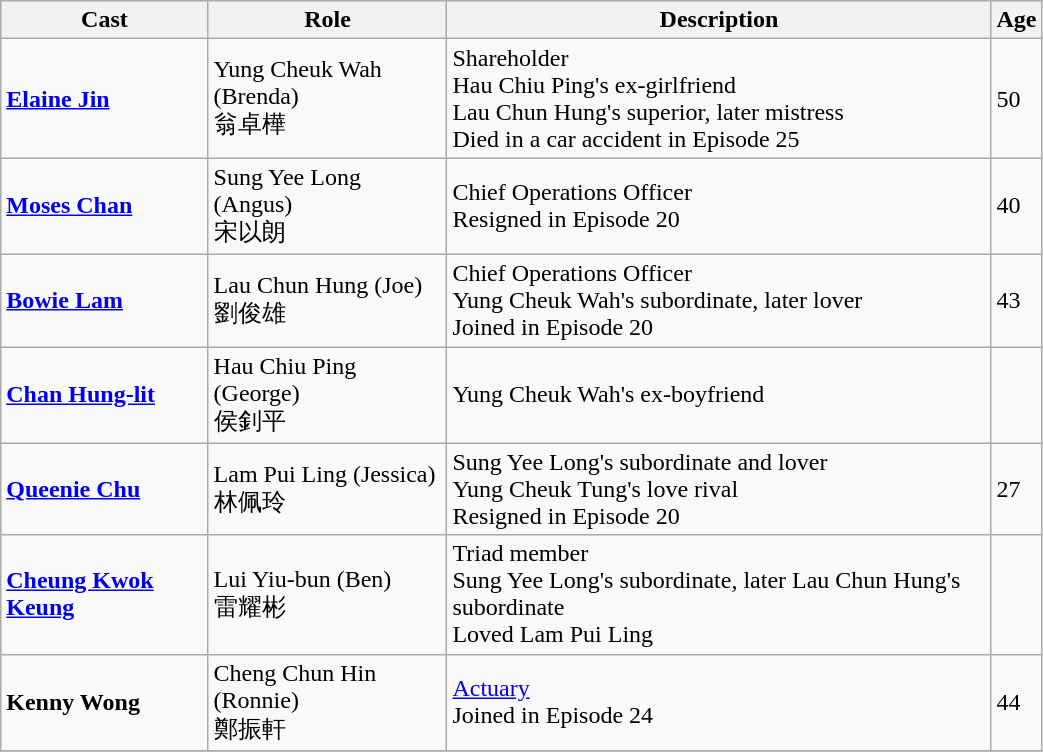<table class="wikitable" width="55%">
<tr>
<th>Cast</th>
<th>Role</th>
<th>Description</th>
<th>Age</th>
</tr>
<tr>
<td><strong><a href='#'>Elaine Jin</a></strong></td>
<td>Yung Cheuk Wah (Brenda)<br>翁卓樺</td>
<td>Shareholder<br>Hau Chiu Ping's ex-girlfriend<br>Lau Chun Hung's superior, later mistress<br>Died in a car accident in Episode 25</td>
<td>50</td>
</tr>
<tr>
<td><strong><a href='#'>Moses Chan</a></strong></td>
<td>Sung Yee Long (Angus)<br>宋以朗</td>
<td>Chief Operations Officer<br>Resigned in Episode 20</td>
<td>40</td>
</tr>
<tr>
<td><strong><a href='#'>Bowie Lam</a></strong></td>
<td>Lau Chun Hung (Joe)<br>劉俊雄</td>
<td>Chief Operations Officer<br>Yung Cheuk Wah's subordinate, later lover<br>Joined in Episode 20</td>
<td>43</td>
</tr>
<tr>
<td><strong><a href='#'>Chan Hung-lit</a></strong></td>
<td>Hau Chiu Ping (George)<br>侯釗平</td>
<td>Yung Cheuk Wah's ex-boyfriend</td>
<td></td>
</tr>
<tr>
<td><strong><a href='#'>Queenie Chu</a></strong></td>
<td>Lam Pui Ling (Jessica)<br>林佩玲</td>
<td>Sung Yee Long's subordinate and lover<br>Yung Cheuk Tung's love rival<br>Resigned in Episode 20</td>
<td>27</td>
</tr>
<tr>
<td><strong><a href='#'>Cheung Kwok Keung</a></strong></td>
<td>Lui Yiu-bun (Ben)<br>雷耀彬</td>
<td>Triad member<br>Sung Yee Long's subordinate, later Lau Chun Hung's subordinate<br>Loved Lam Pui Ling</td>
<td></td>
</tr>
<tr>
<td><strong>Kenny Wong</strong></td>
<td>Cheng Chun Hin (Ronnie)<br>鄭振軒</td>
<td><a href='#'>Actuary</a><br>Joined in Episode 24</td>
<td>44</td>
</tr>
<tr>
</tr>
</table>
